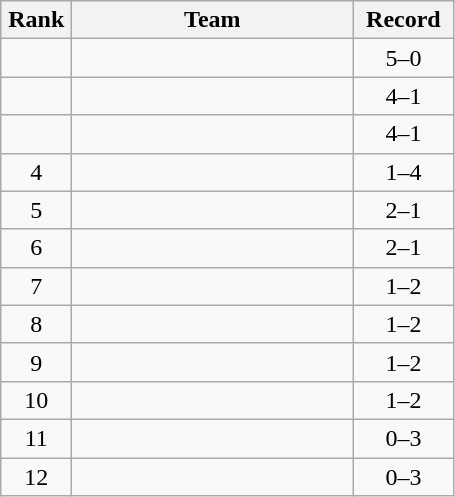<table class="wikitable" style="text-align: center;">
<tr>
<th width=40>Rank</th>
<th width=180>Team</th>
<th width=60>Record</th>
</tr>
<tr>
<td></td>
<td align=left></td>
<td>5–0</td>
</tr>
<tr>
<td></td>
<td align=left></td>
<td>4–1</td>
</tr>
<tr>
<td></td>
<td align=left></td>
<td>4–1</td>
</tr>
<tr>
<td>4</td>
<td align=left></td>
<td>1–4</td>
</tr>
<tr>
<td>5</td>
<td align=left></td>
<td>2–1</td>
</tr>
<tr>
<td>6</td>
<td align=left></td>
<td>2–1</td>
</tr>
<tr>
<td>7</td>
<td align=left></td>
<td>1–2</td>
</tr>
<tr>
<td>8</td>
<td align=left></td>
<td>1–2</td>
</tr>
<tr>
<td>9</td>
<td align=left></td>
<td>1–2</td>
</tr>
<tr>
<td>10</td>
<td align=left></td>
<td>1–2</td>
</tr>
<tr>
<td>11</td>
<td align=left></td>
<td>0–3</td>
</tr>
<tr>
<td>12</td>
<td align=left></td>
<td>0–3</td>
</tr>
</table>
